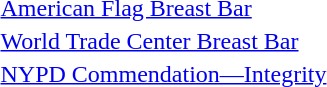<table>
<tr>
<td></td>
<td><a href='#'>American Flag Breast Bar</a></td>
</tr>
<tr>
<td></td>
<td><a href='#'>World Trade Center Breast Bar</a></td>
</tr>
<tr>
<td></td>
<td><a href='#'>NYPD Commendation—Integrity</a></td>
</tr>
</table>
